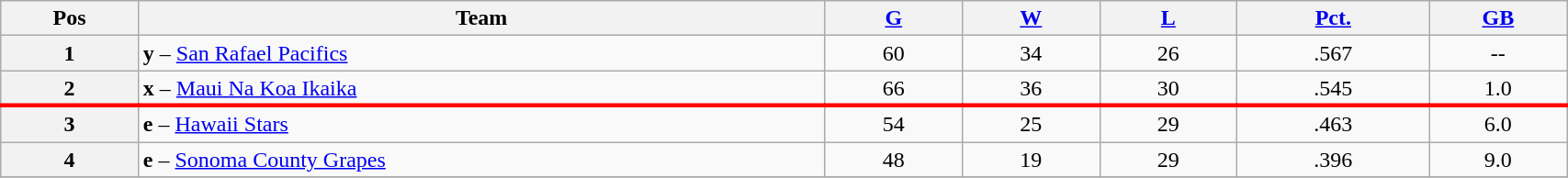<table class="wikitable plainrowheaders" width="90%" style="text-align:center;">
<tr>
<th scope="col" width="5%">Pos</th>
<th scope="col" width="25%">Team</th>
<th scope="col" width="5%"><a href='#'>G</a></th>
<th scope="col" width="5%"><a href='#'>W</a></th>
<th scope="col" width="5%"><a href='#'>L</a></th>
<th scope="col" width="7%"><a href='#'>Pct.</a></th>
<th scope="col" width="5%"><a href='#'>GB</a></th>
</tr>
<tr>
<th>1</th>
<td style="text-align:left;"><strong>y</strong> – <a href='#'>San Rafael Pacifics</a></td>
<td>60</td>
<td>34</td>
<td>26</td>
<td>.567</td>
<td>--</td>
</tr>
<tr>
<th>2</th>
<td style="text-align:left;"><strong>x</strong> – <a href='#'>Maui Na Koa Ikaika</a></td>
<td>66</td>
<td>36</td>
<td>30</td>
<td>.545</td>
<td>1.0</td>
</tr>
<tr>
</tr>
<tr |- style="border-top:3px solid red;">
<th>3</th>
<td style="text-align:left;"><strong>e</strong> – <a href='#'>Hawaii Stars</a></td>
<td>54</td>
<td>25</td>
<td>29</td>
<td>.463</td>
<td>6.0</td>
</tr>
<tr>
<th>4</th>
<td style="text-align:left;"><strong>e</strong> – <a href='#'>Sonoma County Grapes</a></td>
<td>48</td>
<td>19</td>
<td>29</td>
<td>.396</td>
<td>9.0</td>
</tr>
<tr>
</tr>
</table>
